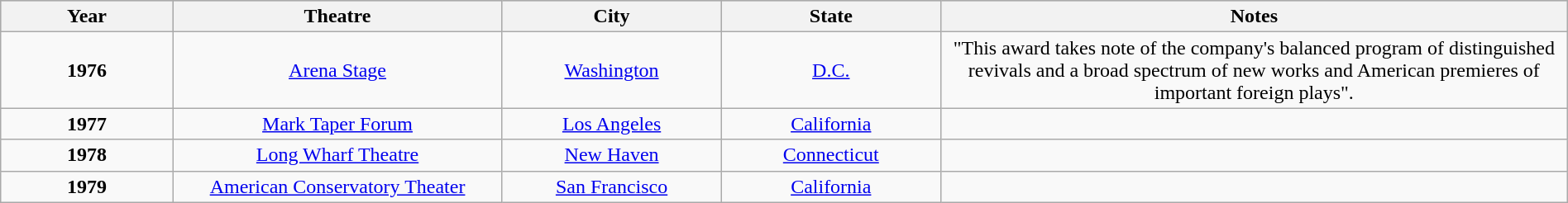<table class="wikitable" style="width:100%; text-align:center;">
<tr style="background:#bebebe;">
<th style="width:11%;">Year</th>
<th style="width:21%;">Theatre</th>
<th style="width:14%;">City</th>
<th style="width:14%;">State</th>
<th style="width:40%;">Notes</th>
</tr>
<tr>
<td align="center"><strong>1976</strong><br></td>
<td><a href='#'>Arena Stage</a></td>
<td><a href='#'>Washington</a></td>
<td><a href='#'>D.C.</a></td>
<td>"This award takes note of the company's balanced program of distinguished revivals and a broad spectrum of new works and American premieres of important foreign plays".</td>
</tr>
<tr>
<td align="center"><strong>1977</strong><br></td>
<td><a href='#'>Mark Taper Forum</a></td>
<td><a href='#'>Los Angeles</a></td>
<td><a href='#'>California</a></td>
<td></td>
</tr>
<tr>
<td align="center"><strong>1978</strong><br></td>
<td><a href='#'>Long Wharf Theatre</a></td>
<td><a href='#'>New Haven</a></td>
<td><a href='#'>Connecticut</a></td>
<td></td>
</tr>
<tr>
<td align="center"><strong>1979</strong><br></td>
<td><a href='#'>American Conservatory Theater</a></td>
<td><a href='#'>San Francisco</a></td>
<td><a href='#'>California</a></td>
<td></td>
</tr>
</table>
